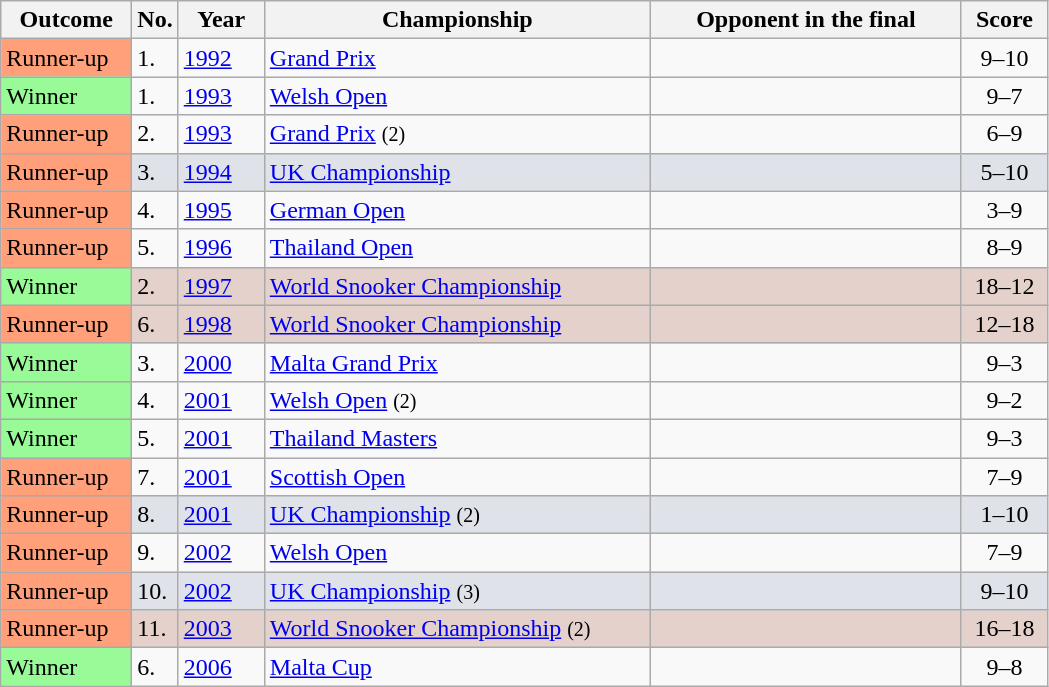<table class="wikitable sortable">
<tr>
<th width="80">Outcome</th>
<th width="20">No.</th>
<th width="50">Year</th>
<th style="width:250px;">Championship</th>
<th style="width:200px;">Opponent in the final</th>
<th style="width:50px;">Score</th>
</tr>
<tr>
<td style="background:#ffa07a;">Runner-up</td>
<td>1.</td>
<td><a href='#'>1992</a></td>
<td><a href='#'>Grand Prix</a></td>
<td> </td>
<td align="center">9–10</td>
</tr>
<tr>
<td style="background:#98FB98">Winner</td>
<td>1.</td>
<td><a href='#'>1993</a></td>
<td><a href='#'>Welsh Open</a></td>
<td> </td>
<td align="center">9–7</td>
</tr>
<tr>
<td style="background:#ffa07a;">Runner-up</td>
<td>2.</td>
<td><a href='#'>1993</a></td>
<td><a href='#'>Grand Prix</a> <small>(2)</small></td>
<td> </td>
<td align="center">6–9</td>
</tr>
<tr bgcolor="dfe2e9">
<td style="background:#ffa07a;">Runner-up</td>
<td>3.</td>
<td><a href='#'>1994</a></td>
<td><a href='#'>UK Championship</a></td>
<td> </td>
<td align="center">5–10</td>
</tr>
<tr>
<td style="background:#ffa07a;">Runner-up</td>
<td>4.</td>
<td><a href='#'>1995</a></td>
<td><a href='#'>German Open</a></td>
<td> </td>
<td align="center">3–9</td>
</tr>
<tr>
<td style="background:#ffa07a;">Runner-up</td>
<td>5.</td>
<td><a href='#'>1996</a></td>
<td><a href='#'>Thailand Open</a></td>
<td> </td>
<td align="center">8–9</td>
</tr>
<tr bgcolor="#e5d1cb">
<td style="background:#98FB98">Winner</td>
<td>2.</td>
<td><a href='#'>1997</a></td>
<td><a href='#'>World Snooker Championship</a></td>
<td> </td>
<td align="center">18–12</td>
</tr>
<tr bgcolor="#e5d1cb">
<td style="background:#ffa07a;">Runner-up</td>
<td>6.</td>
<td><a href='#'>1998</a></td>
<td><a href='#'>World Snooker Championship</a></td>
<td> </td>
<td align="center">12–18</td>
</tr>
<tr>
<td style="background:#98FB98">Winner</td>
<td>3.</td>
<td><a href='#'>2000</a></td>
<td><a href='#'>Malta Grand Prix</a></td>
<td> </td>
<td align="center">9–3</td>
</tr>
<tr>
<td style="background:#98FB98">Winner</td>
<td>4.</td>
<td><a href='#'>2001</a></td>
<td><a href='#'>Welsh Open</a> <small>(2)</small></td>
<td> </td>
<td align="center">9–2</td>
</tr>
<tr>
<td style="background:#98FB98">Winner</td>
<td>5.</td>
<td><a href='#'>2001</a></td>
<td><a href='#'>Thailand Masters</a></td>
<td> </td>
<td align="center">9–3</td>
</tr>
<tr>
<td style="background:#ffa07a;">Runner-up</td>
<td>7.</td>
<td><a href='#'>2001</a></td>
<td><a href='#'>Scottish Open</a></td>
<td> </td>
<td align="center">7–9</td>
</tr>
<tr bgcolor="dfe2e9">
<td style="background:#ffa07a;">Runner-up</td>
<td>8.</td>
<td><a href='#'>2001</a></td>
<td><a href='#'>UK Championship</a> <small>(2)</small></td>
<td> </td>
<td align="center">1–10</td>
</tr>
<tr>
<td style="background:#ffa07a;">Runner-up</td>
<td>9.</td>
<td><a href='#'>2002</a></td>
<td><a href='#'>Welsh Open</a></td>
<td> </td>
<td align="center">7–9</td>
</tr>
<tr bgcolor="dfe2e9">
<td style="background:#ffa07a;">Runner-up</td>
<td>10.</td>
<td><a href='#'>2002</a></td>
<td><a href='#'>UK Championship</a> <small>(3)</small></td>
<td> </td>
<td align="center">9–10</td>
</tr>
<tr bgcolor="#e5d1cb">
<td style="background:#ffa07a;">Runner-up</td>
<td>11.</td>
<td><a href='#'>2003</a></td>
<td><a href='#'>World Snooker Championship</a> <small>(2)</small></td>
<td> </td>
<td align="center">16–18</td>
</tr>
<tr>
<td style="background:#98FB98">Winner</td>
<td>6.</td>
<td><a href='#'>2006</a></td>
<td><a href='#'>Malta Cup</a></td>
<td> </td>
<td align="center">9–8</td>
</tr>
</table>
